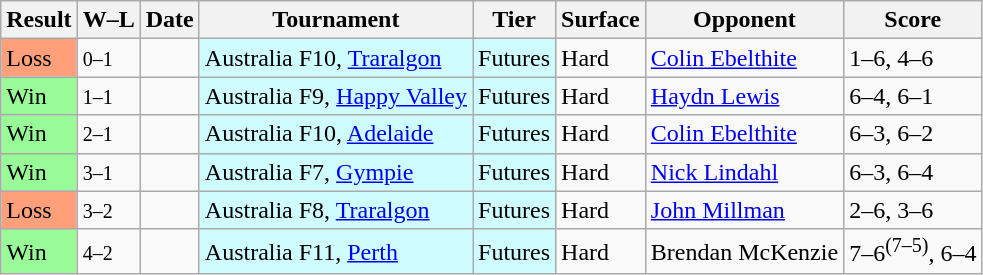<table class="sortable wikitable">
<tr>
<th>Result</th>
<th class="unsortable">W–L</th>
<th>Date</th>
<th>Tournament</th>
<th>Tier</th>
<th>Surface</th>
<th>Opponent</th>
<th class="unsortable">Score</th>
</tr>
<tr>
<td bgcolor=FFA07A>Loss</td>
<td><small>0–1</small></td>
<td></td>
<td style="background:#cffcff;">Australia F10, <a href='#'>Traralgon</a></td>
<td style="background:#cffcff;">Futures</td>
<td>Hard</td>
<td> <a href='#'>Colin Ebelthite</a></td>
<td>1–6, 4–6</td>
</tr>
<tr>
<td bgcolor=98FB98>Win</td>
<td><small>1–1</small></td>
<td></td>
<td style="background:#cffcff;">Australia F9, <a href='#'>Happy Valley</a></td>
<td style="background:#cffcff;">Futures</td>
<td>Hard</td>
<td> <a href='#'>Haydn Lewis</a></td>
<td>6–4, 6–1</td>
</tr>
<tr>
<td bgcolor=98FB98>Win</td>
<td><small>2–1</small></td>
<td></td>
<td style="background:#cffcff;">Australia F10, <a href='#'>Adelaide</a></td>
<td style="background:#cffcff;">Futures</td>
<td>Hard</td>
<td> <a href='#'>Colin Ebelthite</a></td>
<td>6–3, 6–2</td>
</tr>
<tr>
<td bgcolor=98FB98>Win</td>
<td><small>3–1</small></td>
<td></td>
<td style="background:#cffcff;">Australia F7, <a href='#'>Gympie</a></td>
<td style="background:#cffcff;">Futures</td>
<td>Hard</td>
<td> <a href='#'>Nick Lindahl</a></td>
<td>6–3, 6–4</td>
</tr>
<tr>
<td bgcolor=FFA07A>Loss</td>
<td><small>3–2</small></td>
<td></td>
<td style="background:#cffcff;">Australia F8, <a href='#'>Traralgon</a></td>
<td style="background:#cffcff;">Futures</td>
<td>Hard</td>
<td> <a href='#'>John Millman</a></td>
<td>2–6, 3–6</td>
</tr>
<tr>
<td bgcolor=98FB98>Win</td>
<td><small>4–2</small></td>
<td></td>
<td style="background:#cffcff;">Australia F11, <a href='#'>Perth</a></td>
<td style="background:#cffcff;">Futures</td>
<td>Hard</td>
<td> Brendan McKenzie</td>
<td>7–6<sup>(7–5)</sup>, 6–4</td>
</tr>
</table>
